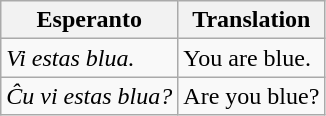<table class="wikitable">
<tr>
<th>Esperanto</th>
<th>Translation</th>
</tr>
<tr>
<td><em>Vi estas blua.</em></td>
<td>You are blue.</td>
</tr>
<tr>
<td><em>Ĉu vi estas blua?</em></td>
<td>Are you blue?</td>
</tr>
</table>
